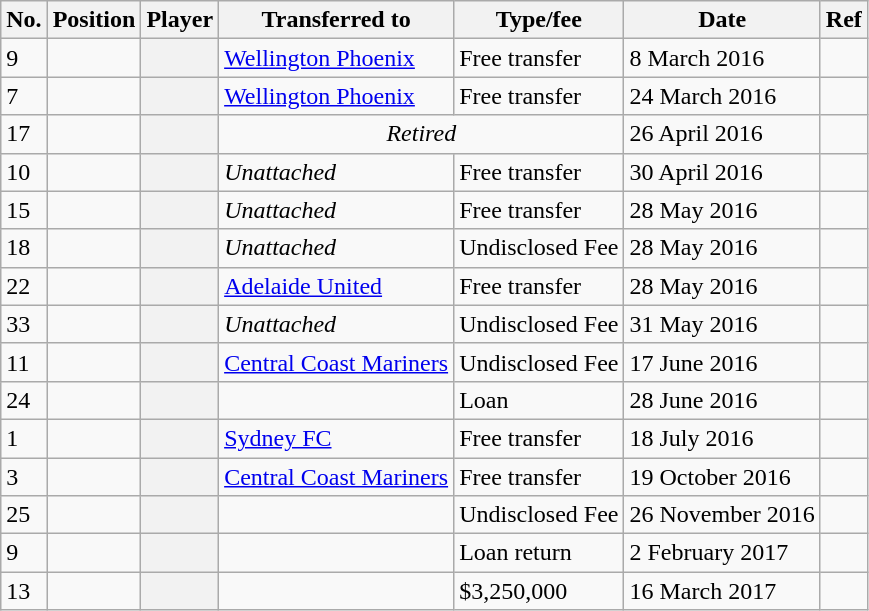<table class="wikitable plainrowheaders sortable" style="text-align:center; text-align:left">
<tr>
<th scope="col">No.</th>
<th scope="col">Position</th>
<th scope="col">Player</th>
<th scope="col">Transferred to</th>
<th scope="col">Type/fee</th>
<th scope="col">Date</th>
<th scope="col" class="unsortable">Ref</th>
</tr>
<tr>
<td>9</td>
<td></td>
<th scope="row"></th>
<td><a href='#'>Wellington Phoenix</a></td>
<td>Free transfer</td>
<td>8 March 2016</td>
<td></td>
</tr>
<tr>
<td>7</td>
<td></td>
<th scope="row"></th>
<td><a href='#'>Wellington Phoenix</a></td>
<td>Free transfer</td>
<td>24 March 2016</td>
<td></td>
</tr>
<tr>
<td>17</td>
<td></td>
<th scope="row"></th>
<td colspan="2" align=center><em>Retired</em></td>
<td>26 April 2016</td>
<td></td>
</tr>
<tr>
<td>10</td>
<td></td>
<th scope="row"></th>
<td><em>Unattached</em></td>
<td>Free transfer</td>
<td>30 April 2016</td>
<td></td>
</tr>
<tr>
<td>15</td>
<td></td>
<th scope="row"></th>
<td><em>Unattached</em></td>
<td>Free transfer</td>
<td>28 May 2016</td>
<td></td>
</tr>
<tr>
<td>18</td>
<td></td>
<th scope="row"></th>
<td><em>Unattached</em></td>
<td>Undisclosed Fee</td>
<td>28 May 2016</td>
<td></td>
</tr>
<tr>
<td>22</td>
<td></td>
<th scope="row"></th>
<td><a href='#'>Adelaide United</a></td>
<td>Free transfer</td>
<td>28 May 2016</td>
<td></td>
</tr>
<tr>
<td>33</td>
<td></td>
<th scope="row"></th>
<td><em>Unattached</em></td>
<td>Undisclosed Fee</td>
<td>31 May 2016</td>
<td></td>
</tr>
<tr>
<td>11</td>
<td></td>
<th scope="row"></th>
<td><a href='#'>Central Coast Mariners</a></td>
<td>Undisclosed Fee</td>
<td>17 June 2016</td>
<td></td>
</tr>
<tr>
<td>24</td>
<td></td>
<th scope="row"></th>
<td></td>
<td>Loan</td>
<td>28 June 2016</td>
<td></td>
</tr>
<tr>
<td>1</td>
<td></td>
<th scope="row"></th>
<td><a href='#'>Sydney FC</a></td>
<td>Free transfer</td>
<td>18 July 2016</td>
<td></td>
</tr>
<tr>
<td>3</td>
<td></td>
<th scope="row"></th>
<td><a href='#'>Central Coast Mariners</a></td>
<td>Free transfer</td>
<td>19 October 2016</td>
<td></td>
</tr>
<tr>
<td>25</td>
<td></td>
<th scope="row"></th>
<td></td>
<td>Undisclosed Fee</td>
<td>26 November 2016</td>
<td></td>
</tr>
<tr>
<td>9</td>
<td></td>
<th scope="row"></th>
<td></td>
<td>Loan return</td>
<td>2 February 2017</td>
<td></td>
</tr>
<tr>
<td>13</td>
<td></td>
<th scope="row"></th>
<td></td>
<td>$3,250,000</td>
<td>16 March 2017</td>
<td></td>
</tr>
</table>
